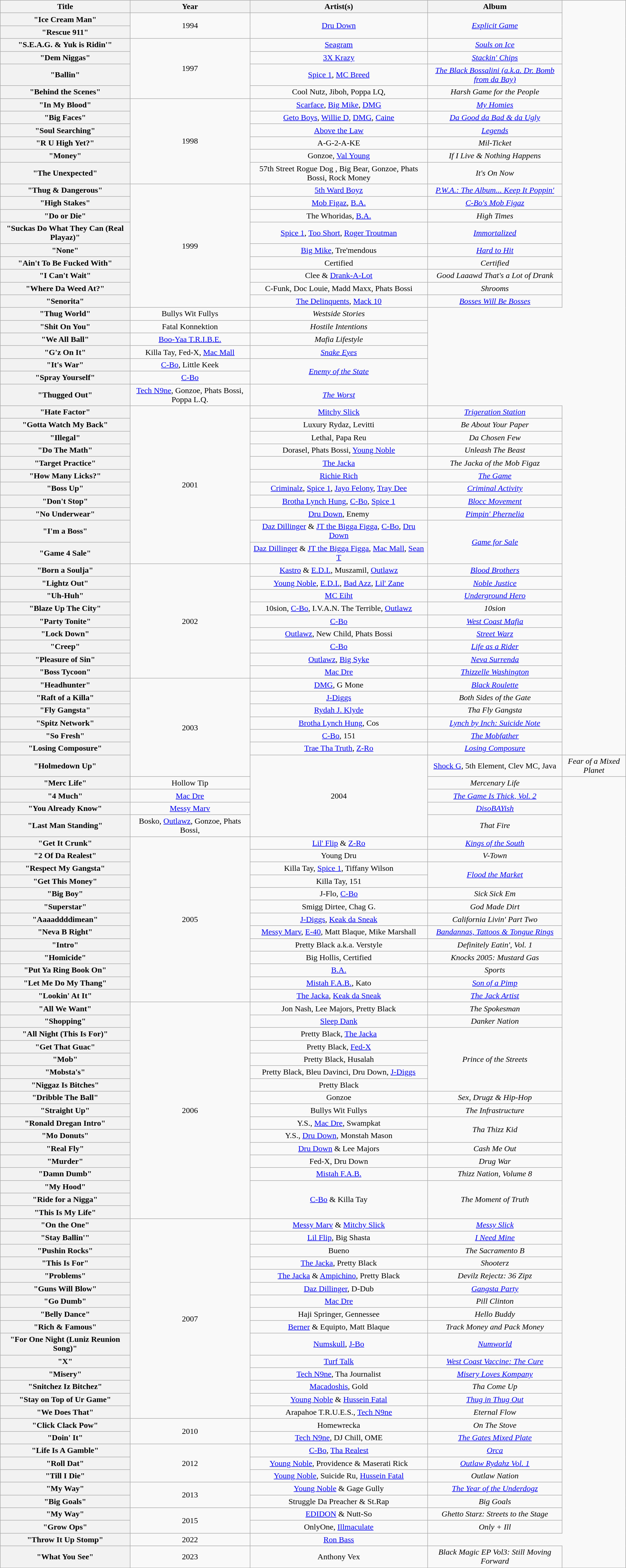<table class="wikitable plainrowheaders" style="text-align:center;">
<tr>
<th scope="col">Title</th>
<th scope="col">Year</th>
<th scope="col">Artist(s)</th>
<th scope="col">Album</th>
</tr>
<tr>
<th scope="row">"Ice Cream Man"</th>
<td rowspan="2">1994</td>
<td rowspan="2"><a href='#'>Dru Down</a></td>
<td rowspan="2"><em><a href='#'>Explicit Game</a></em></td>
</tr>
<tr>
<th scope="row">"Rescue 911"</th>
</tr>
<tr>
<th scope="row">"S.E.A.G. & Yuk is Ridin'"</th>
<td rowspan="4">1997</td>
<td><a href='#'>Seagram</a></td>
<td><em><a href='#'>Souls on Ice</a></em></td>
</tr>
<tr>
<th scope="row">"Dem Niggas"</th>
<td><a href='#'>3X Krazy</a></td>
<td><em><a href='#'>Stackin' Chips</a></em></td>
</tr>
<tr>
<th scope="row">"Ballin"</th>
<td><a href='#'>Spice 1</a>, <a href='#'>MC Breed</a></td>
<td><em><a href='#'>The Black Bossalini (a.k.a. Dr. Bomb from da Bay)</a></em></td>
</tr>
<tr>
<th scope="row">"Behind the Scenes"</th>
<td>Cool Nutz, Jiboh, Poppa LQ,</td>
<td><em>Harsh Game for the People</em></td>
</tr>
<tr>
<th scope="row">"In My Blood"</th>
<td rowspan="6">1998</td>
<td><a href='#'>Scarface</a>, <a href='#'>Big Mike</a>, <a href='#'>DMG</a></td>
<td><em><a href='#'>My Homies</a></em></td>
</tr>
<tr>
<th scope="row">"Big Faces"</th>
<td><a href='#'>Geto Boys</a>, <a href='#'>Willie D</a>, <a href='#'>DMG</a>, <a href='#'>Caine</a></td>
<td><em><a href='#'>Da Good da Bad & da Ugly</a></em></td>
</tr>
<tr>
<th scope="row">"Soul Searching"</th>
<td><a href='#'>Above the Law</a></td>
<td><em><a href='#'>Legends</a></em></td>
</tr>
<tr>
<th scope="row">"R U High Yet?"</th>
<td>A-G-2-A-KE</td>
<td><em>Mil-Ticket</em></td>
</tr>
<tr>
<th scope="row">"Money"</th>
<td>Gonzoe, <a href='#'>Val Young</a></td>
<td><em>If I Live & Nothing Happens</em></td>
</tr>
<tr>
<th scope="row">"The Unexpected"</th>
<td>57th Street Rogue Dog , Big Bear, Gonzoe, Phats Bossi, Rock Money</td>
<td><em>It's On Now</em></td>
</tr>
<tr>
<th scope="row">"Thug & Dangerous"</th>
<td rowspan="9">1999</td>
<td><a href='#'>5th Ward Boyz</a></td>
<td><em><a href='#'>P.W.A.: The Album... Keep It Poppin'</a></em></td>
</tr>
<tr>
<th scope="row">"High Stakes"</th>
<td><a href='#'>Mob Figaz</a>, <a href='#'>B.A.</a></td>
<td><em><a href='#'>C-Bo's Mob Figaz</a></em></td>
</tr>
<tr>
<th scope="row">"Do or Die"</th>
<td>The Whoridas, <a href='#'>B.A.</a></td>
<td><em>High Times</em></td>
</tr>
<tr>
<th scope="row">"Suckas Do What They Can (Real Playaz)"</th>
<td><a href='#'>Spice 1</a>, <a href='#'>Too Short</a>, <a href='#'>Roger Troutman</a></td>
<td><em><a href='#'>Immortalized</a></em></td>
</tr>
<tr>
<th scope="row">"None"</th>
<td><a href='#'>Big Mike</a>, Tre'mendous</td>
<td><em><a href='#'>Hard to Hit</a></em></td>
</tr>
<tr>
<th scope="row">"Ain't To Be Fucked With"</th>
<td>Certified</td>
<td><em>Certified</em></td>
</tr>
<tr>
<th scope="row">"I Can't Wait"</th>
<td>Clee & <a href='#'>Drank-A-Lot</a></td>
<td><em>Good Laaawd That's a Lot of Drank</em></td>
</tr>
<tr>
<th scope="row">"Where Da Weed At?"</th>
<td>C-Funk, Doc Louie, Madd Maxx, Phats Bossi</td>
<td><em>Shrooms</em></td>
</tr>
<tr>
<th scope="row">"Senorita"</th>
<td><a href='#'>The Delinquents</a>, <a href='#'>Mack 10</a></td>
<td><em><a href='#'>Bosses Will Be Bosses</a></em></td>
</tr>
<tr>
<th scope="row">"Thug World"</th>
<td>Bullys Wit Fullys</td>
<td><em>Westside Stories</em></td>
</tr>
<tr>
<th scope="row">"Shit On You"</th>
<td>Fatal Konnektion</td>
<td><em>Hostile Intentions</em></td>
</tr>
<tr>
<th scope="row">"We All Ball"</th>
<td><a href='#'>Boo-Yaa T.R.I.B.E.</a></td>
<td><em>Mafia Lifestyle</em></td>
</tr>
<tr>
<th scope="row">"G'z On It"</th>
<td>Killa Tay, Fed-X, <a href='#'>Mac Mall</a></td>
<td><em><a href='#'>Snake Eyes</a></em></td>
</tr>
<tr>
<th scope="row">"It's War"</th>
<td><a href='#'>C-Bo</a>, Little Keek</td>
<td rowspan="2"><em><a href='#'>Enemy of the State</a></em></td>
</tr>
<tr>
<th scope="row">"Spray Yourself"</th>
<td><a href='#'>C-Bo</a></td>
</tr>
<tr>
<th scope="row">"Thugged Out"</th>
<td><a href='#'>Tech N9ne</a>, Gonzoe, Phats Bossi, Poppa L.Q.</td>
<td><em><a href='#'>The Worst</a></em></td>
</tr>
<tr>
<th scope="row">"Hate Factor"</th>
<td rowspan="11">2001</td>
<td><a href='#'>Mitchy Slick</a></td>
<td><em><a href='#'>Trigeration Station</a></em></td>
</tr>
<tr>
<th scope="row">"Gotta Watch My Back"</th>
<td>Luxury Rydaz, Levitti</td>
<td><em>Be About Your Paper</em></td>
</tr>
<tr>
<th scope="row">"Illegal"</th>
<td>Lethal, Papa Reu</td>
<td><em>Da Chosen Few</em></td>
</tr>
<tr>
<th scope="row">"Do The Math"</th>
<td>Dorasel, Phats Bossi, <a href='#'>Young Noble</a></td>
<td><em>Unleash The Beast</em></td>
</tr>
<tr>
<th scope="row">"Target Practice"</th>
<td><a href='#'>The Jacka</a></td>
<td><em>The Jacka of the Mob Figaz</em></td>
</tr>
<tr>
<th scope="row">"How Many Licks?"</th>
<td><a href='#'>Richie Rich</a></td>
<td><em><a href='#'>The Game</a></em></td>
</tr>
<tr>
<th scope="row">"Boss Up"</th>
<td><a href='#'>Criminalz</a>, <a href='#'>Spice 1</a>, <a href='#'>Jayo Felony</a>, <a href='#'>Tray Dee</a></td>
<td><em><a href='#'>Criminal Activity</a></em></td>
</tr>
<tr>
<th scope="row">"Don't Stop"</th>
<td><a href='#'>Brotha Lynch Hung</a>, <a href='#'>C-Bo</a>, <a href='#'>Spice 1</a></td>
<td><em><a href='#'>Blocc Movement</a></em></td>
</tr>
<tr>
<th scope="row">"No Underwear"</th>
<td><a href='#'>Dru Down</a>, Enemy</td>
<td><em><a href='#'>Pimpin' Phernelia</a></em></td>
</tr>
<tr>
<th scope="row">"I'm a Boss"</th>
<td><a href='#'>Daz Dillinger</a> & <a href='#'>JT the Bigga Figga</a>, <a href='#'>C-Bo</a>, <a href='#'>Dru Down</a></td>
<td rowspan="2"><em><a href='#'>Game for Sale</a></em></td>
</tr>
<tr>
<th scope="row">"Game 4 Sale"</th>
<td><a href='#'>Daz Dillinger</a> & <a href='#'>JT the Bigga Figga</a>, <a href='#'>Mac Mall</a>, <a href='#'>Sean T</a></td>
</tr>
<tr>
<th scope="row">"Born a Soulja"</th>
<td rowspan="9">2002</td>
<td><a href='#'>Kastro</a> & <a href='#'>E.D.I.</a>, Muszamil, <a href='#'>Outlawz</a></td>
<td><em><a href='#'>Blood Brothers</a></em></td>
</tr>
<tr>
<th scope="row">"Lightz Out"</th>
<td><a href='#'>Young Noble</a>, <a href='#'>E.D.I.</a>, <a href='#'>Bad Azz</a>, <a href='#'>Lil' Zane</a></td>
<td><em><a href='#'>Noble Justice</a></em></td>
</tr>
<tr>
<th scope="row">"Uh-Huh"</th>
<td><a href='#'>MC Eiht</a></td>
<td><em><a href='#'>Underground Hero</a></em></td>
</tr>
<tr>
<th scope="row">"Blaze Up The City"</th>
<td>10sion, <a href='#'>C-Bo</a>, I.V.A.N. The Terrible, <a href='#'>Outlawz</a></td>
<td><em>10sion</em></td>
</tr>
<tr>
<th scope="row">"Party Tonite"</th>
<td><a href='#'>C-Bo</a></td>
<td><em><a href='#'>West Coast Mafia</a></em></td>
</tr>
<tr>
<th scope="row">"Lock Down"</th>
<td><a href='#'>Outlawz</a>, New Child, Phats Bossi</td>
<td><em><a href='#'>Street Warz</a></em></td>
</tr>
<tr>
<th scope="row">"Creep"</th>
<td><a href='#'>C-Bo</a></td>
<td><em><a href='#'>Life as a Rider</a></em></td>
</tr>
<tr>
<th scope="row">"Pleasure of Sin"</th>
<td><a href='#'>Outlawz</a>, <a href='#'>Big Syke</a></td>
<td><em><a href='#'>Neva Surrenda</a></em></td>
</tr>
<tr>
<th scope="row">"Boss Tycoon"</th>
<td><a href='#'>Mac Dre</a></td>
<td><em><a href='#'>Thizzelle Washington</a></em></td>
</tr>
<tr>
<th scope="row">"Headhunter"</th>
<td rowspan="7">2003</td>
<td><a href='#'>DMG</a>, G Mone</td>
<td><em><a href='#'>Black Roulette </a></em></td>
</tr>
<tr>
<th scope="row">"Raft of a Killa"</th>
<td><a href='#'>J-Diggs</a></td>
<td><em>Both Sides of the Gate</em></td>
</tr>
<tr>
<th scope="row">"Fly Gangsta"</th>
<td><a href='#'>Rydah J. Klyde</a></td>
<td><em>Tha Fly Gangsta</em></td>
</tr>
<tr>
<th scope="row">"Spitz Network"</th>
<td><a href='#'>Brotha Lynch Hung</a>, Cos</td>
<td><em><a href='#'>Lynch by Inch: Suicide Note</a></em></td>
</tr>
<tr>
<th scope="row">"So Fresh"</th>
<td><a href='#'>C-Bo</a>, 151</td>
<td><em><a href='#'>The Mobfather</a></em></td>
</tr>
<tr>
<th scope="row">"Losing Composure"</th>
<td><a href='#'>Trae Tha Truth</a>, <a href='#'>Z-Ro</a></td>
<td><em><a href='#'>Losing Composure</a></em></td>
</tr>
<tr>
<th scope="row">"Holmedown Up"</th>
<td rowspan="5">2004</td>
<td><a href='#'>Shock G</a>, 5th Element, Clev MC, Java</td>
<td><em>Fear of a Mixed Planet</em></td>
</tr>
<tr>
<th scope="row">"Merc Life"</th>
<td>Hollow Tip</td>
<td><em>Mercenary Life</em></td>
</tr>
<tr>
<th scope="row">"4 Much"</th>
<td><a href='#'>Mac Dre</a></td>
<td><em><a href='#'>The Game Is Thick, Vol. 2</a></em></td>
</tr>
<tr>
<th scope="row">"You Already Know"</th>
<td><a href='#'>Messy Marv</a></td>
<td><em><a href='#'>DisoBAYish</a></em></td>
</tr>
<tr>
<th scope="row">"Last Man Standing"</th>
<td>Bosko, <a href='#'>Outlawz</a>, Gonzoe, Phats Bossi,</td>
<td><em>That Fire</em></td>
</tr>
<tr>
<th scope="row">"Get It Crunk"</th>
<td rowspan="13">2005</td>
<td><a href='#'>Lil' Flip</a> & <a href='#'>Z-Ro</a></td>
<td><em><a href='#'>Kings of the South</a></em></td>
</tr>
<tr>
<th scope="row">"2 Of Da Realest"</th>
<td>Young Dru</td>
<td><em>V-Town</em></td>
</tr>
<tr>
<th scope="row">"Respect My Gangsta"</th>
<td>Killa Tay, <a href='#'>Spice 1</a>, Tiffany Wilson</td>
<td rowspan="2"><em><a href='#'>Flood the Market</a></em></td>
</tr>
<tr>
<th scope="row">"Get This Money"</th>
<td>Killa Tay, 151</td>
</tr>
<tr>
<th scope="row">"Big Boy"</th>
<td>J-Flo, <a href='#'>C-Bo</a></td>
<td><em>Sick Sick Em</em></td>
</tr>
<tr>
<th scope="row">"Superstar"</th>
<td>Smigg Dirtee, Chag G.</td>
<td><em>God Made Dirt</em></td>
</tr>
<tr>
<th scope="row">"Aaaaddddimean"</th>
<td><a href='#'>J-Diggs</a>, <a href='#'>Keak da Sneak</a></td>
<td><em>California Livin' Part Two</em></td>
</tr>
<tr>
<th scope="row">"Neva B Right"</th>
<td><a href='#'>Messy Marv</a>, <a href='#'>E-40</a>, Matt Blaque, Mike Marshall</td>
<td><em><a href='#'>Bandannas, Tattoos & Tongue Rings</a></em></td>
</tr>
<tr>
<th scope="row">"Intro"</th>
<td>Pretty Black a.k.a. Verstyle</td>
<td><em>Definitely Eatin', Vol. 1</em></td>
</tr>
<tr>
<th scope="row">"Homicide"</th>
<td>Big Hollis, Certified</td>
<td><em>Knocks 2005: Mustard Gas</em></td>
</tr>
<tr>
<th scope="row">"Put Ya Ring Book On"</th>
<td><a href='#'>B.A.</a></td>
<td><em>Sports</em></td>
</tr>
<tr>
<th scope="row">"Let Me Do My Thang"</th>
<td><a href='#'>Mistah F.A.B.</a>, Kato</td>
<td><em><a href='#'>Son of a Pimp</a></em></td>
</tr>
<tr>
<th scope="row">"Lookin' At It"</th>
<td><a href='#'>The Jacka</a>, <a href='#'>Keak da Sneak</a></td>
<td><em><a href='#'>The Jack Artist</a></em></td>
</tr>
<tr>
<th scope="row">"All We Want"</th>
<td rowspan="17">2006</td>
<td>Jon Nash, Lee Majors, Pretty Black</td>
<td><em>The Spokesman</em></td>
</tr>
<tr>
<th scope="row">"Shopping"</th>
<td><a href='#'>Sleep Dank</a></td>
<td><em>Danker Nation</em></td>
</tr>
<tr>
<th scope="row">"All Night (This Is For)"</th>
<td>Pretty Black, <a href='#'>The Jacka</a></td>
<td rowspan="5"><em>Prince of the Streets</em></td>
</tr>
<tr>
<th scope="row">"Get That Guac"</th>
<td>Pretty Black, <a href='#'>Fed-X</a></td>
</tr>
<tr>
<th scope="row">"Mob"</th>
<td>Pretty Black, Husalah</td>
</tr>
<tr>
<th scope="row">"Mobsta's"</th>
<td>Pretty Black, Bleu Davinci, Dru Down, <a href='#'>J-Diggs</a></td>
</tr>
<tr>
<th scope="row">"Niggaz Is Bitches"</th>
<td>Pretty Black</td>
</tr>
<tr>
<th scope="row">"Dribble The Ball"</th>
<td>Gonzoe</td>
<td><em>Sex, Drugz & Hip-Hop</em></td>
</tr>
<tr>
<th scope="row">"Straight Up"</th>
<td>Bullys Wit Fullys</td>
<td><em>The Infrastructure</em></td>
</tr>
<tr>
<th scope="row">"Ronald Dregan Intro"</th>
<td>Y.S., <a href='#'>Mac Dre</a>, Swampkat</td>
<td rowspan="2"><em>Tha Thizz Kid</em></td>
</tr>
<tr>
<th scope="row">"Mo Donuts"</th>
<td>Y.S., <a href='#'>Dru Down</a>, Monstah Mason</td>
</tr>
<tr>
<th scope="row">"Real Fly"</th>
<td><a href='#'>Dru Down</a> & Lee Majors</td>
<td><em>Cash Me Out</em></td>
</tr>
<tr>
<th scope="row">"Murder"</th>
<td>Fed-X, Dru Down</td>
<td><em>Drug War</em></td>
</tr>
<tr>
<th scope="row">"Damn Dumb"</th>
<td><a href='#'>Mistah F.A.B.</a></td>
<td><em>Thizz Nation, Volume 8</em></td>
</tr>
<tr>
<th scope="row">"My Hood"</th>
<td rowspan="3"><a href='#'>C-Bo</a> & Killa Tay</td>
<td rowspan="3"><em>The Moment of Truth</em></td>
</tr>
<tr>
<th scope="row">"Ride for a Nigga"</th>
</tr>
<tr>
<th scope="row">"This Is My Life"</th>
</tr>
<tr>
<th scope="row">"On the One"</th>
<td rowspan="15">2007</td>
<td><a href='#'>Messy Marv</a> & <a href='#'>Mitchy Slick</a></td>
<td><em><a href='#'>Messy Slick</a></em></td>
</tr>
<tr>
<th scope="row">"Stay Ballin'"</th>
<td><a href='#'>Lil Flip</a>, Big Shasta</td>
<td><em><a href='#'>I Need Mine</a></em></td>
</tr>
<tr>
<th scope="row">"Pushin Rocks"</th>
<td>Bueno</td>
<td><em>The Sacramento B</em></td>
</tr>
<tr>
<th scope="row">"This Is For"</th>
<td><a href='#'>The Jacka</a>, Pretty Black</td>
<td><em>Shooterz</em></td>
</tr>
<tr>
<th scope="row">"Problems"</th>
<td><a href='#'>The Jacka</a> & <a href='#'>Ampichino</a>, Pretty Black</td>
<td><em>Devilz Rejectz: 36 Zipz</em></td>
</tr>
<tr>
<th scope="row">"Guns Will Blow"</th>
<td><a href='#'>Daz Dillinger</a>, D-Dub</td>
<td><em><a href='#'>Gangsta Party</a></em></td>
</tr>
<tr>
<th scope="row">"Go Dumb"</th>
<td><a href='#'>Mac Dre</a></td>
<td><em>Pill Clinton</em></td>
</tr>
<tr>
<th scope="row">"Belly Dance"</th>
<td>Haji Springer, Gennessee</td>
<td><em>Hello Buddy</em></td>
</tr>
<tr>
<th scope="row">"Rich & Famous"</th>
<td><a href='#'>Berner</a> & Equipto, Matt Blaque</td>
<td><em>Track Money and Pack Money</em></td>
</tr>
<tr>
<th scope="row">"For One Night (Luniz Reunion Song)"</th>
<td><a href='#'>Numskull</a>, <a href='#'>J-Bo</a></td>
<td><em><a href='#'>Numworld</a></em></td>
</tr>
<tr>
<th scope="row">"X"</th>
<td><a href='#'>Turf Talk</a></td>
<td><em><a href='#'>West Coast Vaccine: The Cure</a></em></td>
</tr>
<tr>
<th scope="row">"Misery"</th>
<td><a href='#'>Tech N9ne</a>, Tha Journalist</td>
<td><em><a href='#'>Misery Loves Kompany</a></em></td>
</tr>
<tr>
<th scope="row">"Snitchez Iz Bitchez"</th>
<td><a href='#'>Macadoshis</a>, Gold</td>
<td><em>Tha Come Up</em></td>
</tr>
<tr>
<th scope="row">"Stay on Top of Ur Game"</th>
<td><a href='#'>Young Noble</a> & <a href='#'>Hussein Fatal</a></td>
<td><em><a href='#'>Thug in Thug Out</a></em></td>
</tr>
<tr>
<th scope="row">"We Does That"</th>
<td>Arapahoe T.R.U.E.S., <a href='#'>Tech N9ne</a></td>
<td><em>Eternal Flow</em></td>
</tr>
<tr>
<th scope="row">"Click Clack Pow"</th>
<td rowspan="2">2010</td>
<td>Homewrecka</td>
<td><em>On The Stove</em></td>
</tr>
<tr>
<th scope="row">"Doin' It"</th>
<td><a href='#'>Tech N9ne</a>, DJ Chill, OME</td>
<td><em><a href='#'>The Gates Mixed Plate</a></em></td>
</tr>
<tr>
<th scope="row">"Life Is A Gamble"</th>
<td rowspan="3">2012</td>
<td><a href='#'>C-Bo</a>, <a href='#'>Tha Realest</a></td>
<td><em><a href='#'>Orca</a></em></td>
</tr>
<tr>
<th scope="row">"Roll Dat"</th>
<td><a href='#'>Young Noble</a>, Providence & Maserati Rick</td>
<td><em><a href='#'>Outlaw Rydahz Vol. 1</a></em></td>
</tr>
<tr>
<th scope="row">"Till I Die"</th>
<td><a href='#'>Young Noble</a>, Suicide Ru, <a href='#'>Hussein Fatal</a></td>
<td><em>Outlaw Nation</em></td>
</tr>
<tr>
<th scope="row">"My Way"</th>
<td rowspan="2">2013</td>
<td><a href='#'>Young Noble</a> & Gage Gully</td>
<td><em><a href='#'>The Year of the Underdogz</a></em></td>
</tr>
<tr>
<th scope="row">"Big Goals"</th>
<td>Struggle Da Preacher & St.Rap</td>
<td><em>Big Goals</em></td>
</tr>
<tr>
<th scope="row">"My Way"</th>
<td rowspan="2">2015</td>
<td><a href='#'>EDIDON</a> & Nutt-So</td>
<td><em>Ghetto Starz: Streets to the Stage</em></td>
</tr>
<tr>
<th scope="row">"Grow Ops"</th>
<td>OnlyOne, <a href='#'>Illmaculate</a></td>
<td><em>Only + Ill</em></td>
</tr>
<tr>
<th scope="row">"Throw It Up Stomp"</th>
<td>2022</td>
<td><a href='#'>Ron Bass</a></td>
</tr>
<tr>
<th scope="row">"What You See"</th>
<td rowspan="2">2023</td>
<td>Anthony Vex</td>
<td><em>Black Magic EP Vol3: Still Moving Forward</em></td>
</tr>
</table>
